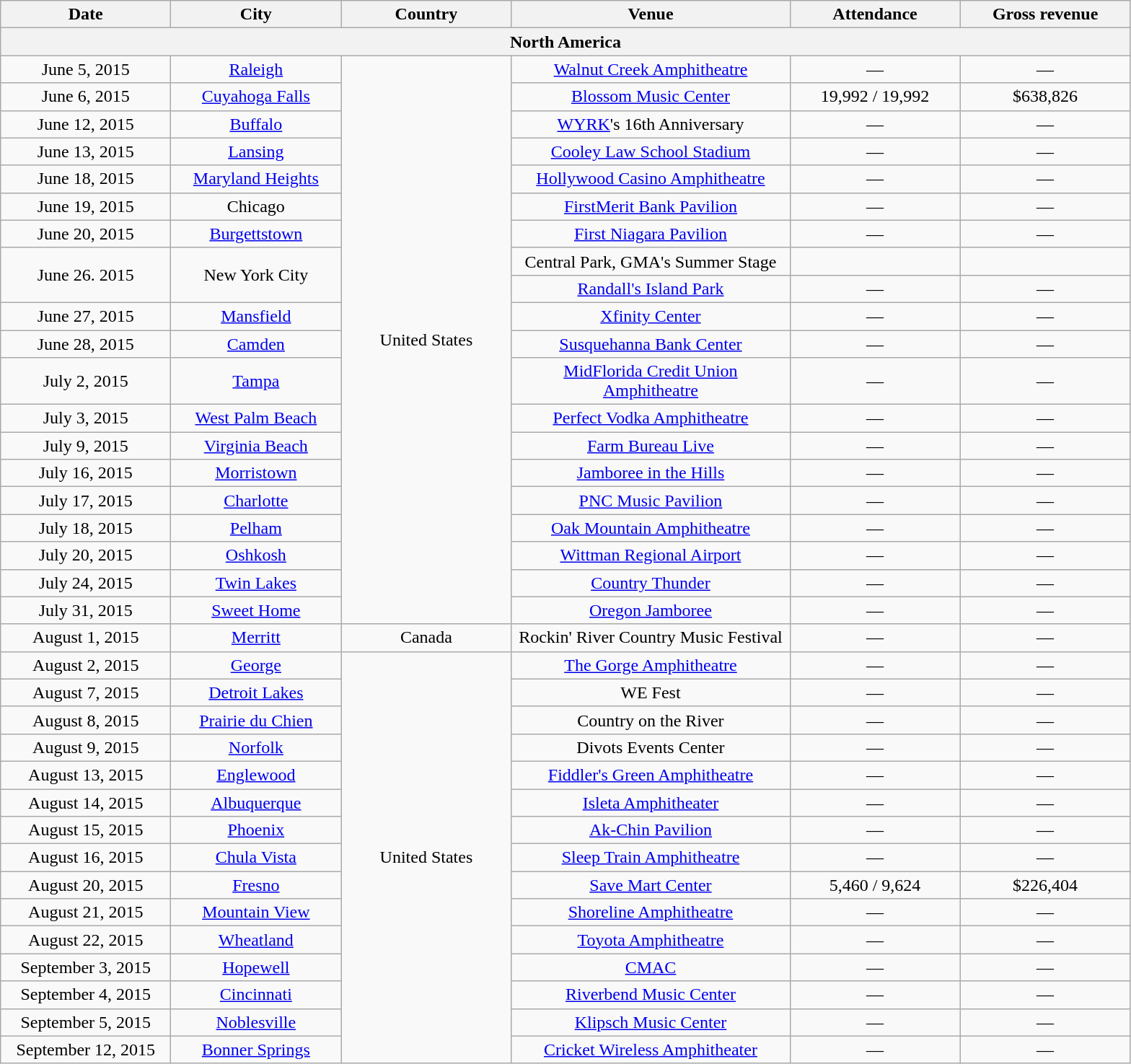<table class="wikitable" style="text-align:center;">
<tr>
<th style="width:150px;">Date</th>
<th style="width:150px;">City</th>
<th style="width:150px;">Country</th>
<th style="width:250px;">Venue</th>
<th style="width:150px;">Attendance</th>
<th style="width:150px;">Gross revenue</th>
</tr>
<tr>
<th colspan="6">North America</th>
</tr>
<tr>
<td>June 5, 2015</td>
<td><a href='#'>Raleigh</a></td>
<td rowspan="20">United States</td>
<td><a href='#'>Walnut Creek Amphitheatre</a></td>
<td>—</td>
<td>—</td>
</tr>
<tr>
<td>June 6, 2015</td>
<td><a href='#'>Cuyahoga Falls</a></td>
<td><a href='#'>Blossom Music Center</a></td>
<td>19,992 / 19,992</td>
<td>$638,826</td>
</tr>
<tr>
<td>June 12, 2015</td>
<td><a href='#'>Buffalo</a></td>
<td><a href='#'>WYRK</a>'s 16th Anniversary</td>
<td>—</td>
<td>—</td>
</tr>
<tr>
<td>June 13, 2015</td>
<td><a href='#'>Lansing</a></td>
<td><a href='#'>Cooley Law School Stadium</a></td>
<td>—</td>
<td>—</td>
</tr>
<tr>
<td>June 18, 2015</td>
<td><a href='#'>Maryland Heights</a></td>
<td><a href='#'>Hollywood Casino Amphitheatre</a></td>
<td>—</td>
<td>—</td>
</tr>
<tr>
<td>June 19, 2015 </td>
<td>Chicago</td>
<td><a href='#'>FirstMerit Bank Pavilion</a></td>
<td>—</td>
<td>—</td>
</tr>
<tr>
<td>June 20, 2015</td>
<td><a href='#'>Burgettstown</a></td>
<td><a href='#'>First Niagara Pavilion</a></td>
<td>—</td>
<td>—</td>
</tr>
<tr>
<td rowspan="2">June 26. 2015</td>
<td rowspan="2">New York City</td>
<td>Central Park, GMA's Summer Stage</td>
<td></td>
<td></td>
</tr>
<tr>
<td><a href='#'>Randall's Island Park</a></td>
<td>—</td>
<td>—</td>
</tr>
<tr>
<td>June 27, 2015</td>
<td><a href='#'>Mansfield</a></td>
<td><a href='#'>Xfinity Center</a></td>
<td>—</td>
<td>—</td>
</tr>
<tr>
<td>June 28, 2015</td>
<td><a href='#'>Camden</a></td>
<td><a href='#'>Susquehanna Bank Center</a></td>
<td>—</td>
<td>—</td>
</tr>
<tr>
<td>July 2, 2015</td>
<td><a href='#'>Tampa</a></td>
<td><a href='#'>MidFlorida Credit Union Amphitheatre</a></td>
<td>—</td>
<td>—</td>
</tr>
<tr>
<td>July 3, 2015</td>
<td><a href='#'>West Palm Beach</a></td>
<td><a href='#'>Perfect Vodka Amphitheatre</a></td>
<td>—</td>
<td>—</td>
</tr>
<tr>
<td>July 9, 2015</td>
<td><a href='#'>Virginia Beach</a></td>
<td><a href='#'>Farm Bureau Live</a></td>
<td>—</td>
<td>—</td>
</tr>
<tr>
<td>July 16, 2015</td>
<td><a href='#'>Morristown</a></td>
<td><a href='#'>Jamboree in the Hills</a></td>
<td>—</td>
<td>—</td>
</tr>
<tr>
<td>July 17, 2015</td>
<td><a href='#'>Charlotte</a></td>
<td><a href='#'>PNC Music Pavilion</a></td>
<td>—</td>
<td>—</td>
</tr>
<tr>
<td>July 18, 2015</td>
<td><a href='#'>Pelham</a></td>
<td><a href='#'>Oak Mountain Amphitheatre</a></td>
<td>—</td>
<td>—</td>
</tr>
<tr>
<td>July 20, 2015</td>
<td><a href='#'>Oshkosh</a></td>
<td><a href='#'>Wittman Regional Airport</a></td>
<td>—</td>
<td>—</td>
</tr>
<tr>
<td>July 24, 2015</td>
<td><a href='#'>Twin Lakes</a></td>
<td><a href='#'>Country Thunder</a></td>
<td>—</td>
<td>—</td>
</tr>
<tr>
<td>July 31, 2015</td>
<td><a href='#'>Sweet Home</a></td>
<td><a href='#'>Oregon Jamboree</a></td>
<td>—</td>
<td>—</td>
</tr>
<tr>
<td>August 1, 2015</td>
<td><a href='#'>Merritt</a></td>
<td>Canada</td>
<td>Rockin' River Country Music Festival</td>
<td>—</td>
<td>—</td>
</tr>
<tr>
<td>August 2, 2015</td>
<td><a href='#'>George</a></td>
<td rowspan="15">United States</td>
<td><a href='#'>The Gorge Amphitheatre</a></td>
<td>—</td>
<td>—</td>
</tr>
<tr>
<td>August 7, 2015</td>
<td><a href='#'>Detroit Lakes</a></td>
<td>WE Fest</td>
<td>—</td>
<td>—</td>
</tr>
<tr>
<td>August 8, 2015</td>
<td><a href='#'>Prairie du Chien</a></td>
<td>Country on the River</td>
<td>—</td>
<td>—</td>
</tr>
<tr>
<td>August 9, 2015</td>
<td><a href='#'>Norfolk</a></td>
<td>Divots Events Center</td>
<td>—</td>
<td>—</td>
</tr>
<tr>
<td>August 13, 2015</td>
<td><a href='#'>Englewood</a></td>
<td><a href='#'>Fiddler's Green Amphitheatre</a></td>
<td>—</td>
<td>—</td>
</tr>
<tr>
<td>August 14, 2015</td>
<td><a href='#'>Albuquerque</a></td>
<td><a href='#'>Isleta Amphitheater</a></td>
<td>—</td>
<td>—</td>
</tr>
<tr>
<td>August 15, 2015</td>
<td><a href='#'>Phoenix</a></td>
<td><a href='#'>Ak-Chin Pavilion</a></td>
<td>—</td>
<td>—</td>
</tr>
<tr>
<td>August 16, 2015</td>
<td><a href='#'>Chula Vista</a></td>
<td><a href='#'>Sleep Train Amphitheatre</a></td>
<td>—</td>
<td>—</td>
</tr>
<tr>
<td>August 20, 2015</td>
<td><a href='#'>Fresno</a></td>
<td><a href='#'>Save Mart Center</a></td>
<td>5,460 / 9,624</td>
<td>$226,404</td>
</tr>
<tr>
<td>August 21, 2015</td>
<td><a href='#'>Mountain View</a></td>
<td><a href='#'>Shoreline Amphitheatre</a></td>
<td>—</td>
<td>—</td>
</tr>
<tr>
<td>August 22, 2015</td>
<td><a href='#'>Wheatland</a></td>
<td><a href='#'>Toyota Amphitheatre</a></td>
<td>—</td>
<td>—</td>
</tr>
<tr>
<td>September 3, 2015</td>
<td><a href='#'>Hopewell</a></td>
<td><a href='#'>CMAC</a></td>
<td>—</td>
<td>—</td>
</tr>
<tr>
<td>September 4, 2015</td>
<td><a href='#'>Cincinnati</a></td>
<td><a href='#'>Riverbend Music Center</a></td>
<td>—</td>
<td>—</td>
</tr>
<tr>
<td>September 5, 2015</td>
<td><a href='#'>Noblesville</a></td>
<td><a href='#'>Klipsch Music Center</a></td>
<td>—</td>
<td>—</td>
</tr>
<tr>
<td>September 12, 2015</td>
<td><a href='#'>Bonner Springs</a></td>
<td><a href='#'>Cricket Wireless Amphitheater</a></td>
<td>—</td>
<td>—</td>
</tr>
</table>
